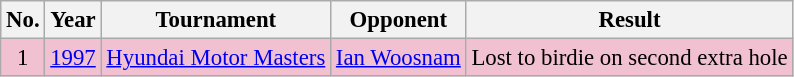<table class="wikitable" style="font-size:95%;">
<tr>
<th>No.</th>
<th>Year</th>
<th>Tournament</th>
<th>Opponent</th>
<th>Result</th>
</tr>
<tr style="background:#F2C1D1;">
<td align=center>1</td>
<td><a href='#'>1997</a></td>
<td><a href='#'>Hyundai Motor Masters</a></td>
<td> <a href='#'>Ian Woosnam</a></td>
<td>Lost to birdie on second extra hole</td>
</tr>
</table>
